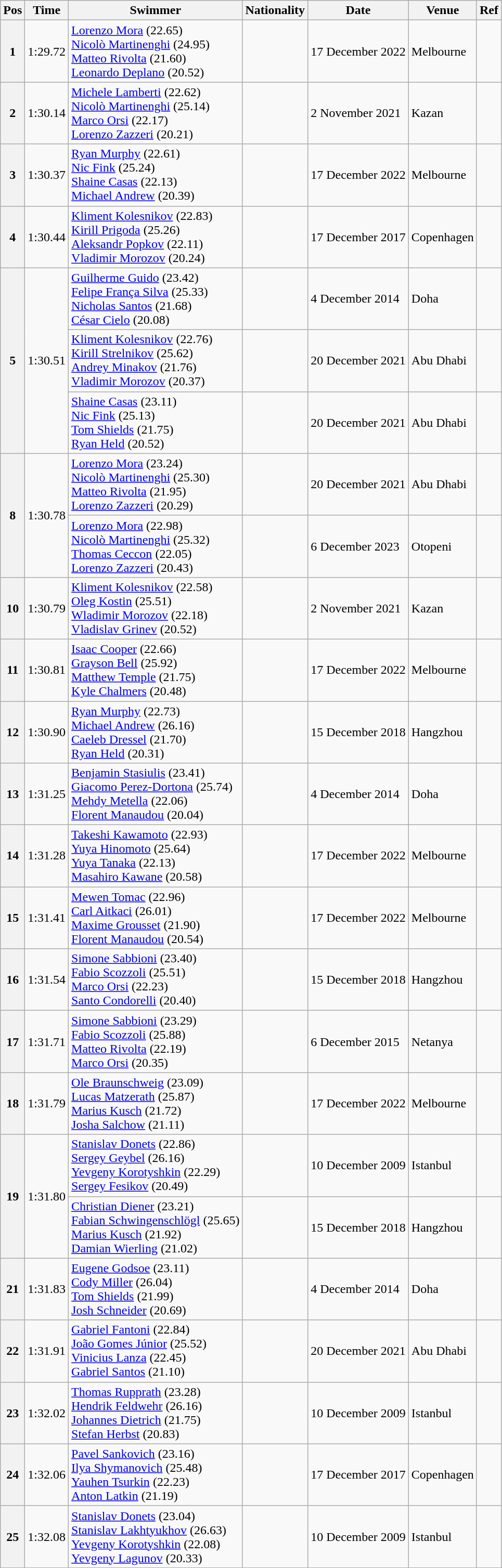<table class="wikitable">
<tr>
<th>Pos</th>
<th>Time</th>
<th>Swimmer</th>
<th>Nationality</th>
<th>Date</th>
<th>Venue</th>
<th>Ref</th>
</tr>
<tr>
<th>1</th>
<td>1:29.72</td>
<td><a href='#'>Lorenzo Mora</a> (22.65)<br><a href='#'>Nicolò Martinenghi</a> (24.95)<br><a href='#'>Matteo Rivolta</a> (21.60)<br><a href='#'>Leonardo Deplano</a> (20.52)</td>
<td></td>
<td>17 December 2022</td>
<td>Melbourne</td>
<td></td>
</tr>
<tr>
<th>2</th>
<td>1:30.14</td>
<td><a href='#'>Michele Lamberti</a> (22.62)<br><a href='#'>Nicolò Martinenghi</a> (25.14)<br><a href='#'>Marco Orsi</a> (22.17)<br><a href='#'>Lorenzo Zazzeri</a> (20.21)</td>
<td></td>
<td>2 November 2021</td>
<td>Kazan</td>
<td></td>
</tr>
<tr>
<th>3</th>
<td>1:30.37</td>
<td><a href='#'>Ryan Murphy</a> (22.61)<br><a href='#'>Nic Fink</a> (25.24)<br><a href='#'>Shaine Casas</a> (22.13)<br><a href='#'>Michael Andrew</a> (20.39)</td>
<td></td>
<td>17 December 2022</td>
<td>Melbourne</td>
<td></td>
</tr>
<tr>
<th>4</th>
<td>1:30.44</td>
<td><a href='#'>Kliment Kolesnikov</a> (22.83)<br><a href='#'>Kirill Prigoda</a> (25.26)<br><a href='#'>Aleksandr Popkov</a> (22.11)<br><a href='#'>Vladimir Morozov</a> (20.24)</td>
<td></td>
<td>17 December 2017</td>
<td>Copenhagen</td>
</tr>
<tr>
<th rowspan=3>5</th>
<td rowspan=3>1:30.51</td>
<td><a href='#'>Guilherme Guido</a> (23.42)<br><a href='#'>Felipe França Silva</a> (25.33)<br><a href='#'>Nicholas Santos</a> (21.68)<br><a href='#'>César Cielo</a> (20.08)</td>
<td></td>
<td>4 December 2014</td>
<td>Doha</td>
<td></td>
</tr>
<tr>
<td><a href='#'>Kliment Kolesnikov</a> (22.76)<br><a href='#'>Kirill Strelnikov</a> (25.62)<br><a href='#'>Andrey Minakov</a> (21.76)<br><a href='#'>Vladimir Morozov</a> (20.37)</td>
<td></td>
<td>20 December 2021</td>
<td>Abu Dhabi</td>
<td></td>
</tr>
<tr>
<td><a href='#'>Shaine Casas</a> (23.11)<br><a href='#'>Nic Fink</a> (25.13)<br><a href='#'>Tom Shields</a> (21.75)<br><a href='#'>Ryan Held</a> (20.52)</td>
<td></td>
<td>20 December 2021</td>
<td>Abu Dhabi</td>
<td></td>
</tr>
<tr>
<th rowspan=2>8</th>
<td rowspan=2>1:30.78</td>
<td><a href='#'>Lorenzo Mora</a> (23.24)<br><a href='#'>Nicolò Martinenghi</a> (25.30)<br><a href='#'>Matteo Rivolta</a> (21.95)<br><a href='#'>Lorenzo Zazzeri</a> (20.29)</td>
<td></td>
<td>20 December 2021</td>
<td>Abu Dhabi</td>
<td></td>
</tr>
<tr>
<td><a href='#'>Lorenzo Mora</a> (22.98)<br><a href='#'>Nicolò Martinenghi</a> (25.32)<br><a href='#'>Thomas Ceccon</a> (22.05)<br><a href='#'>Lorenzo Zazzeri</a> (20.43)</td>
<td></td>
<td>6 December 2023</td>
<td>Otopeni</td>
<td></td>
</tr>
<tr>
<th>10</th>
<td>1:30.79</td>
<td><a href='#'>Kliment Kolesnikov</a> (22.58)<br><a href='#'>Oleg Kostin</a> (25.51)<br><a href='#'>Wladimir Morozov</a> (22.18)<br><a href='#'>Vladislav Grinev</a> (20.52)</td>
<td></td>
<td>2 November 2021</td>
<td>Kazan</td>
<td></td>
</tr>
<tr>
<th>11</th>
<td>1:30.81</td>
<td><a href='#'>Isaac Cooper</a> (22.66)<br><a href='#'>Grayson Bell</a> (25.92)<br><a href='#'>Matthew Temple</a> (21.75)<br><a href='#'>Kyle Chalmers</a> (20.48)</td>
<td></td>
<td>17 December 2022</td>
<td>Melbourne</td>
<td></td>
</tr>
<tr>
<th>12</th>
<td>1:30.90</td>
<td><a href='#'>Ryan Murphy</a> (22.73)<br><a href='#'>Michael Andrew</a> (26.16)<br><a href='#'>Caeleb Dressel</a> (21.70)<br><a href='#'>Ryan Held</a> (20.31)</td>
<td></td>
<td>15 December 2018</td>
<td>Hangzhou</td>
</tr>
<tr>
<th>13</th>
<td>1:31.25</td>
<td><a href='#'>Benjamin Stasiulis</a> (23.41)<br><a href='#'>Giacomo Perez-Dortona</a> (25.74)<br><a href='#'>Mehdy Metella</a> (22.06)<br><a href='#'>Florent Manaudou</a> (20.04)</td>
<td></td>
<td>4 December 2014</td>
<td>Doha</td>
<td></td>
</tr>
<tr>
<th>14</th>
<td>1:31.28</td>
<td><a href='#'>Takeshi Kawamoto</a> (22.93)<br><a href='#'>Yuya Hinomoto</a> (25.64)<br><a href='#'>Yuya Tanaka</a> (22.13)<br><a href='#'>Masahiro Kawane</a> (20.58)</td>
<td></td>
<td>17 December 2022</td>
<td>Melbourne</td>
<td></td>
</tr>
<tr>
<th>15</th>
<td>1:31.41</td>
<td><a href='#'>Mewen Tomac</a> (22.96)<br><a href='#'>Carl Aitkaci</a> (26.01)<br><a href='#'>Maxime Grousset</a> (21.90)<br><a href='#'>Florent Manaudou</a> (20.54)</td>
<td></td>
<td>17 December 2022</td>
<td>Melbourne</td>
<td></td>
</tr>
<tr>
<th>16</th>
<td>1:31.54</td>
<td><a href='#'>Simone Sabbioni</a> (23.40)<br><a href='#'>Fabio Scozzoli</a> (25.51)<br><a href='#'>Marco Orsi</a> (22.23)<br><a href='#'>Santo Condorelli</a> (20.40)</td>
<td></td>
<td>15 December 2018</td>
<td>Hangzhou</td>
</tr>
<tr>
<th>17</th>
<td>1:31.71</td>
<td><a href='#'>Simone Sabbioni</a> (23.29)<br><a href='#'>Fabio Scozzoli</a> (25.88)<br><a href='#'>Matteo Rivolta</a> (22.19)<br><a href='#'>Marco Orsi</a> (20.35)</td>
<td></td>
<td>6 December 2015</td>
<td>Netanya</td>
<td></td>
</tr>
<tr>
<th>18</th>
<td>1:31.79</td>
<td><a href='#'>Ole Braunschweig</a> (23.09)<br><a href='#'>Lucas Matzerath</a> (25.87)<br><a href='#'>Marius Kusch</a> (21.72)<br><a href='#'>Josha Salchow</a> (21.11)</td>
<td></td>
<td>17 December 2022</td>
<td>Melbourne</td>
<td></td>
</tr>
<tr>
<th rowspan=2>19</th>
<td rowspan=2>1:31.80</td>
<td><a href='#'>Stanislav Donets</a> (22.86)<br><a href='#'>Sergey Geybel</a> (26.16)<br><a href='#'>Yevgeny Korotyshkin</a> (22.29)<br><a href='#'>Sergey Fesikov</a> (20.49)</td>
<td></td>
<td>10 December 2009</td>
<td>Istanbul</td>
<td></td>
</tr>
<tr>
<td><a href='#'>Christian Diener</a> (23.21)<br><a href='#'>Fabian Schwingenschlögl</a> (25.65)<br><a href='#'>Marius Kusch</a> (21.92)<br><a href='#'>Damian Wierling</a> (21.02)</td>
<td></td>
<td>15 December 2018</td>
<td>Hangzhou</td>
</tr>
<tr>
<th>21</th>
<td>1:31.83</td>
<td><a href='#'>Eugene Godsoe</a> (23.11)<br><a href='#'>Cody Miller</a> (26.04)<br><a href='#'>Tom Shields</a> (21.99)<br><a href='#'>Josh Schneider</a> (20.69)</td>
<td></td>
<td>4 December 2014</td>
<td>Doha</td>
<td></td>
</tr>
<tr>
<th>22</th>
<td>1:31.91</td>
<td><a href='#'>Gabriel Fantoni</a> (22.84)<br><a href='#'>João Gomes Júnior</a> (25.52)<br><a href='#'>Vinicius Lanza</a> (22.45)<br><a href='#'>Gabriel Santos</a> (21.10)</td>
<td></td>
<td>20 December 2021</td>
<td>Abu Dhabi</td>
<td></td>
</tr>
<tr>
<th>23</th>
<td>1:32.02</td>
<td><a href='#'>Thomas Rupprath</a> (23.28)<br><a href='#'>Hendrik Feldwehr</a> (26.16)<br><a href='#'>Johannes Dietrich</a> (21.75)<br><a href='#'>Stefan Herbst</a> (20.83)</td>
<td></td>
<td>10 December 2009</td>
<td>Istanbul</td>
<td></td>
</tr>
<tr>
<th>24</th>
<td>1:32.06</td>
<td><a href='#'>Pavel Sankovich</a> (23.16)<br><a href='#'>Ilya Shymanovich</a> (25.48)<br><a href='#'>Yauhen Tsurkin</a> (22.23)<br><a href='#'>Anton Latkin</a> (21.19)</td>
<td></td>
<td>17 December 2017</td>
<td>Copenhagen</td>
</tr>
<tr>
<th>25</th>
<td>1:32.08</td>
<td><a href='#'>Stanislav Donets</a> (23.04)<br><a href='#'>Stanislav Lakhtyukhov</a> (26.63)<br><a href='#'>Yevgeny Korotyshkin</a> (22.08)<br><a href='#'>Yevgeny Lagunov</a> (20.33)</td>
<td></td>
<td>10 December 2009</td>
<td>Istanbul</td>
<td></td>
</tr>
</table>
